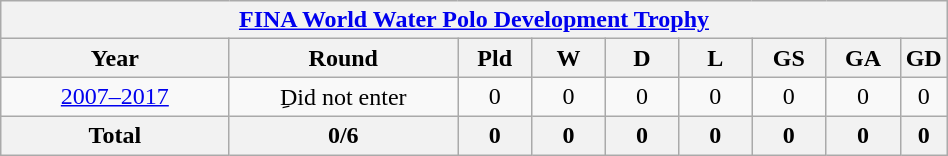<table class="wikitable" width=50% style="text-align: center;font-size:100%;">
<tr>
<th colspan=10><a href='#'>FINA World Water Polo Development Trophy</a></th>
</tr>
<tr>
<th width=25%>Year</th>
<th width=25%>Round</th>
<th width=8%>Pld</th>
<th width=8%>W</th>
<th width=8%>D</th>
<th width=8%>L</th>
<th width=8%>GS</th>
<th width=8%>GA</th>
<th width=10%>GD</th>
</tr>
<tr>
<td><a href='#'>2007–2017</a></td>
<td>ِDid not enter</td>
<td>0</td>
<td>0</td>
<td>0</td>
<td>0</td>
<td>0</td>
<td>0</td>
<td>0</td>
</tr>
<tr>
<th>Total</th>
<th>0/6</th>
<th>0</th>
<th>0</th>
<th>0</th>
<th>0</th>
<th>0</th>
<th>0</th>
<th>0</th>
</tr>
</table>
